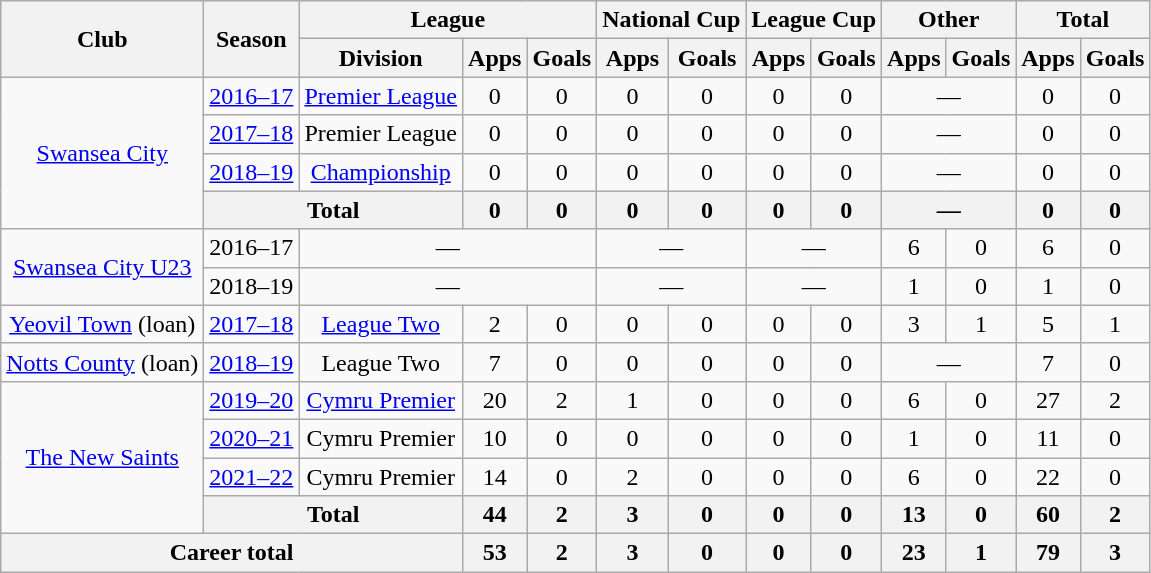<table class=wikitable style=text-align:center>
<tr>
<th rowspan=2>Club</th>
<th rowspan=2>Season</th>
<th colspan=3>League</th>
<th colspan=2>National Cup</th>
<th colspan=2>League Cup</th>
<th colspan=2>Other</th>
<th colspan=2>Total</th>
</tr>
<tr>
<th>Division</th>
<th>Apps</th>
<th>Goals</th>
<th>Apps</th>
<th>Goals</th>
<th>Apps</th>
<th>Goals</th>
<th>Apps</th>
<th>Goals</th>
<th>Apps</th>
<th>Goals</th>
</tr>
<tr>
<td rowspan=4><a href='#'>Swansea City</a></td>
<td><a href='#'>2016–17</a></td>
<td><a href='#'>Premier League</a></td>
<td>0</td>
<td>0</td>
<td>0</td>
<td>0</td>
<td>0</td>
<td>0</td>
<td colspan=2>—</td>
<td>0</td>
<td>0</td>
</tr>
<tr>
<td><a href='#'>2017–18</a></td>
<td>Premier League</td>
<td>0</td>
<td>0</td>
<td>0</td>
<td>0</td>
<td>0</td>
<td>0</td>
<td colspan=2>—</td>
<td>0</td>
<td>0</td>
</tr>
<tr>
<td><a href='#'>2018–19</a></td>
<td><a href='#'>Championship</a></td>
<td>0</td>
<td>0</td>
<td>0</td>
<td>0</td>
<td>0</td>
<td>0</td>
<td colspan=2>—</td>
<td>0</td>
<td>0</td>
</tr>
<tr>
<th colspan=2>Total</th>
<th>0</th>
<th>0</th>
<th>0</th>
<th>0</th>
<th>0</th>
<th>0</th>
<th colspan=2>—</th>
<th>0</th>
<th>0</th>
</tr>
<tr>
<td rowspan=2><a href='#'>Swansea City U23</a></td>
<td>2016–17</td>
<td colspan=3>—</td>
<td colspan=2>—</td>
<td colspan=2>—</td>
<td>6</td>
<td>0</td>
<td>6</td>
<td>0</td>
</tr>
<tr>
<td>2018–19</td>
<td colspan=3>—</td>
<td colspan=2>—</td>
<td colspan=2>—</td>
<td>1</td>
<td>0</td>
<td>1</td>
<td>0</td>
</tr>
<tr>
<td><a href='#'>Yeovil Town</a> (loan)</td>
<td><a href='#'>2017–18</a></td>
<td><a href='#'>League Two</a></td>
<td>2</td>
<td>0</td>
<td>0</td>
<td>0</td>
<td>0</td>
<td>0</td>
<td>3</td>
<td>1</td>
<td>5</td>
<td>1</td>
</tr>
<tr>
<td><a href='#'>Notts County</a> (loan)</td>
<td><a href='#'>2018–19</a></td>
<td>League Two</td>
<td>7</td>
<td>0</td>
<td>0</td>
<td>0</td>
<td>0</td>
<td>0</td>
<td colspan=2>—</td>
<td>7</td>
<td>0</td>
</tr>
<tr>
<td rowspan=4><a href='#'>The New Saints</a></td>
<td><a href='#'>2019–20</a></td>
<td><a href='#'>Cymru Premier</a></td>
<td>20</td>
<td>2</td>
<td>1</td>
<td>0</td>
<td>0</td>
<td>0</td>
<td>6</td>
<td>0</td>
<td>27</td>
<td>2</td>
</tr>
<tr>
<td><a href='#'>2020–21</a></td>
<td>Cymru Premier</td>
<td>10</td>
<td>0</td>
<td>0</td>
<td>0</td>
<td>0</td>
<td>0</td>
<td>1</td>
<td>0</td>
<td>11</td>
<td>0</td>
</tr>
<tr>
<td><a href='#'>2021–22</a></td>
<td>Cymru Premier</td>
<td>14</td>
<td>0</td>
<td>2</td>
<td>0</td>
<td>0</td>
<td>0</td>
<td>6</td>
<td>0</td>
<td>22</td>
<td>0</td>
</tr>
<tr>
<th colspan=2>Total</th>
<th>44</th>
<th>2</th>
<th>3</th>
<th>0</th>
<th>0</th>
<th>0</th>
<th>13</th>
<th>0</th>
<th>60</th>
<th>2</th>
</tr>
<tr>
<th colspan=3>Career total</th>
<th>53</th>
<th>2</th>
<th>3</th>
<th>0</th>
<th>0</th>
<th>0</th>
<th>23</th>
<th>1</th>
<th>79</th>
<th>3</th>
</tr>
</table>
